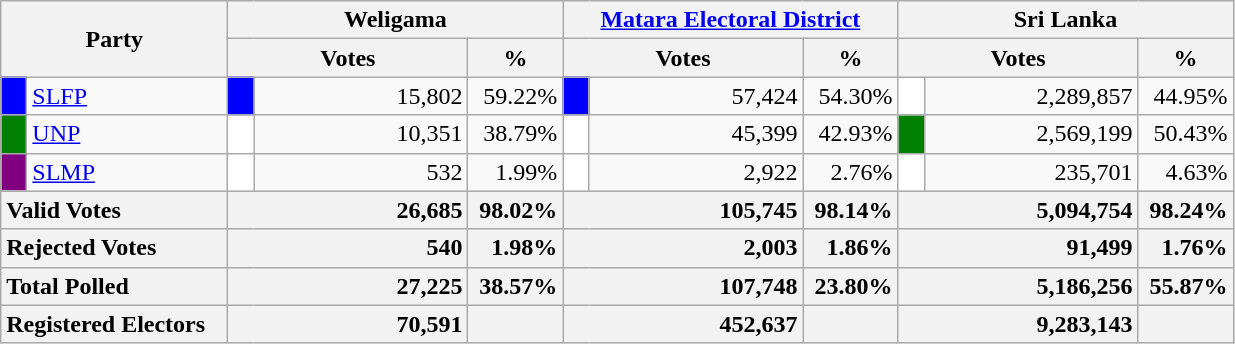<table class="wikitable">
<tr>
<th colspan="2" width="144px"rowspan="2">Party</th>
<th colspan="3" width="216px">Weligama</th>
<th colspan="3" width="216px"><a href='#'>Matara Electoral District</a></th>
<th colspan="3" width="216px">Sri Lanka</th>
</tr>
<tr>
<th colspan="2" width="144px">Votes</th>
<th>%</th>
<th colspan="2" width="144px">Votes</th>
<th>%</th>
<th colspan="2" width="144px">Votes</th>
<th>%</th>
</tr>
<tr>
<td style="background-color:blue;" width="10px"></td>
<td style="text-align:left;"><a href='#'>SLFP</a></td>
<td style="background-color:blue;" width="10px"></td>
<td style="text-align:right;">15,802</td>
<td style="text-align:right;">59.22%</td>
<td style="background-color:blue;" width="10px"></td>
<td style="text-align:right;">57,424</td>
<td style="text-align:right;">54.30%</td>
<td style="background-color:white;" width="10px"></td>
<td style="text-align:right;">2,289,857</td>
<td style="text-align:right;">44.95%</td>
</tr>
<tr>
<td style="background-color:green;" width="10px"></td>
<td style="text-align:left;"><a href='#'>UNP</a></td>
<td style="background-color:white;" width="10px"></td>
<td style="text-align:right;">10,351</td>
<td style="text-align:right;">38.79%</td>
<td style="background-color:white;" width="10px"></td>
<td style="text-align:right;">45,399</td>
<td style="text-align:right;">42.93%</td>
<td style="background-color:green;" width="10px"></td>
<td style="text-align:right;">2,569,199</td>
<td style="text-align:right;">50.43%</td>
</tr>
<tr>
<td style="background-color:purple;" width="10px"></td>
<td style="text-align:left;"><a href='#'>SLMP</a></td>
<td style="background-color:white;" width="10px"></td>
<td style="text-align:right;">532</td>
<td style="text-align:right;">1.99%</td>
<td style="background-color:white;" width="10px"></td>
<td style="text-align:right;">2,922</td>
<td style="text-align:right;">2.76%</td>
<td style="background-color:white;" width="10px"></td>
<td style="text-align:right;">235,701</td>
<td style="text-align:right;">4.63%</td>
</tr>
<tr>
<th colspan="2" width="144px"style="text-align:left;">Valid Votes</th>
<th style="text-align:right;"colspan="2" width="144px">26,685</th>
<th style="text-align:right;">98.02%</th>
<th style="text-align:right;"colspan="2" width="144px">105,745</th>
<th style="text-align:right;">98.14%</th>
<th style="text-align:right;"colspan="2" width="144px">5,094,754</th>
<th style="text-align:right;">98.24%</th>
</tr>
<tr>
<th colspan="2" width="144px"style="text-align:left;">Rejected Votes</th>
<th style="text-align:right;"colspan="2" width="144px">540</th>
<th style="text-align:right;">1.98%</th>
<th style="text-align:right;"colspan="2" width="144px">2,003</th>
<th style="text-align:right;">1.86%</th>
<th style="text-align:right;"colspan="2" width="144px">91,499</th>
<th style="text-align:right;">1.76%</th>
</tr>
<tr>
<th colspan="2" width="144px"style="text-align:left;">Total Polled</th>
<th style="text-align:right;"colspan="2" width="144px">27,225</th>
<th style="text-align:right;">38.57%</th>
<th style="text-align:right;"colspan="2" width="144px">107,748</th>
<th style="text-align:right;">23.80%</th>
<th style="text-align:right;"colspan="2" width="144px">5,186,256</th>
<th style="text-align:right;">55.87%</th>
</tr>
<tr>
<th colspan="2" width="144px"style="text-align:left;">Registered Electors</th>
<th style="text-align:right;"colspan="2" width="144px">70,591</th>
<th></th>
<th style="text-align:right;"colspan="2" width="144px">452,637</th>
<th></th>
<th style="text-align:right;"colspan="2" width="144px">9,283,143</th>
<th></th>
</tr>
</table>
